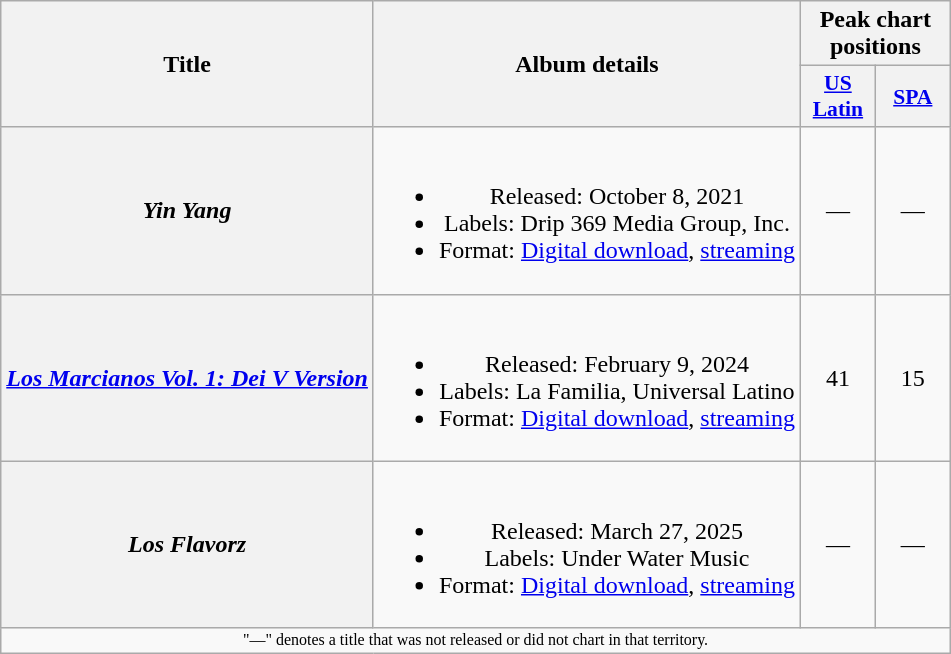<table class="wikitable plainrowheaders" style="text-align: center;">
<tr>
<th scope="col" rowspan="2">Title</th>
<th scope="col" rowspan="2">Album details</th>
<th scope="col" colspan="2">Peak chart positions</th>
</tr>
<tr>
<th scope="col" style="width:3em;font-size:90%;"><a href='#'>US<br>Latin</a><br></th>
<th scope="col" style="width:3em;font-size:90%;"><a href='#'>SPA</a><br></th>
</tr>
<tr>
<th scope="row"><em>Yin Yang</em></th>
<td><br><ul><li>Released: October 8, 2021</li><li>Labels: Drip 369 Media Group, Inc.</li><li>Format: <a href='#'>Digital download</a>, <a href='#'>streaming</a></li></ul></td>
<td>—</td>
<td>—</td>
</tr>
<tr>
<th scope="row"><em><a href='#'>Los Marcianos Vol. 1: Dei V Version</a></em><br></th>
<td><br><ul><li>Released: February 9, 2024</li><li>Labels: La Familia, Universal Latino</li><li>Format: <a href='#'>Digital download</a>, <a href='#'>streaming</a></li></ul></td>
<td>41</td>
<td>15</td>
</tr>
<tr>
<th scope="row"><em>Los Flavorz</em></th>
<td><br><ul><li>Released: March 27, 2025</li><li>Labels: Under Water Music</li><li>Format: <a href='#'>Digital download</a>, <a href='#'>streaming</a></li></ul></td>
<td>—</td>
<td>—</td>
</tr>
<tr>
<td colspan="14" style="font-size:8pt;">"—" denotes a title that was not released or did not chart in that territory.</td>
</tr>
</table>
